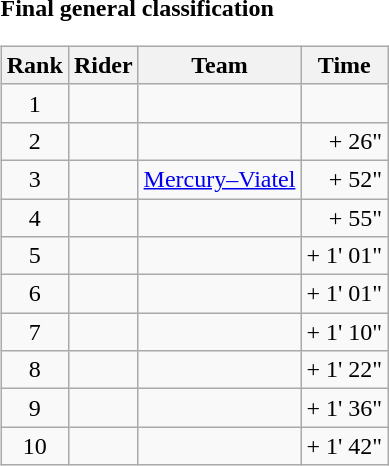<table>
<tr>
<td><strong>Final general classification</strong><br><table class="wikitable">
<tr>
<th scope="col">Rank</th>
<th scope="col">Rider</th>
<th scope="col">Team</th>
<th scope="col">Time</th>
</tr>
<tr>
<td style="text-align:center;">1</td>
<td></td>
<td></td>
<td style="text-align:right;"></td>
</tr>
<tr>
<td style="text-align:center;">2</td>
<td></td>
<td></td>
<td style="text-align:right;">+ 26"</td>
</tr>
<tr>
<td style="text-align:center;">3</td>
<td></td>
<td><a href='#'>Mercury–Viatel</a></td>
<td style="text-align:right;">+ 52"</td>
</tr>
<tr>
<td style="text-align:center;">4</td>
<td></td>
<td></td>
<td style="text-align:right;">+ 55"</td>
</tr>
<tr>
<td style="text-align:center;">5</td>
<td></td>
<td></td>
<td style="text-align:right;">+ 1' 01"</td>
</tr>
<tr>
<td style="text-align:center;">6</td>
<td></td>
<td></td>
<td style="text-align:right;">+ 1' 01"</td>
</tr>
<tr>
<td style="text-align:center;">7</td>
<td></td>
<td></td>
<td style="text-align:right;">+ 1' 10"</td>
</tr>
<tr>
<td style="text-align:center;">8</td>
<td></td>
<td></td>
<td style="text-align:right;">+ 1' 22"</td>
</tr>
<tr>
<td style="text-align:center;">9</td>
<td></td>
<td></td>
<td style="text-align:right;">+ 1' 36"</td>
</tr>
<tr>
<td style="text-align:center;">10</td>
<td></td>
<td></td>
<td style="text-align:right;">+ 1' 42"</td>
</tr>
</table>
</td>
</tr>
</table>
